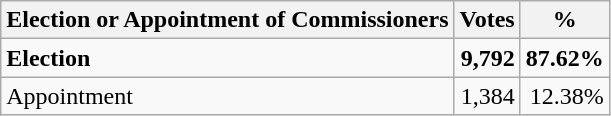<table class="wikitable">
<tr>
<th>Election or Appointment of Commissioners</th>
<th>Votes</th>
<th>%</th>
</tr>
<tr>
<td><strong>Election</strong></td>
<td align="right"><strong>9,792</strong></td>
<td align="right"><strong>87.62%</strong></td>
</tr>
<tr>
<td>Appointment</td>
<td align="right">1,384</td>
<td align="right">12.38%</td>
</tr>
</table>
